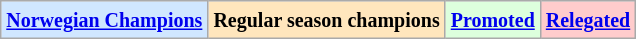<table class="wikitable">
<tr>
<td bgcolor="#D0E7FF"><small><strong><a href='#'>Norwegian Champions</a></strong></small></td>
<td bgcolor="#FFE6BD"><small><strong>Regular season champions</strong></small></td>
<td bgcolor="#ddffdd"><small><strong><a href='#'>Promoted</a></strong></small></td>
<td bgcolor="#FFCCCC"><small><strong><a href='#'>Relegated</a></strong></small></td>
</tr>
</table>
